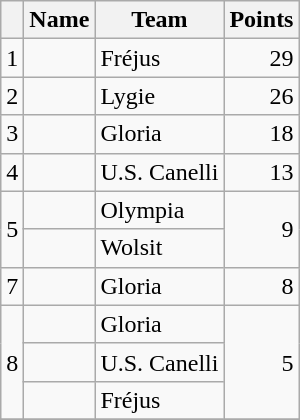<table class="wikitable">
<tr>
<th></th>
<th>Name</th>
<th>Team</th>
<th>Points</th>
</tr>
<tr>
<td style="text-align:center">1</td>
<td> </td>
<td>Fréjus</td>
<td align="right">29</td>
</tr>
<tr>
<td style="text-align:center">2</td>
<td></td>
<td>Lygie</td>
<td align="right">26</td>
</tr>
<tr>
<td style="text-align:center">3</td>
<td></td>
<td>Gloria</td>
<td align="right">18</td>
</tr>
<tr>
<td style="text-align:center">4</td>
<td></td>
<td>U.S. Canelli</td>
<td align="right">13</td>
</tr>
<tr>
<td style="text-align:center;" rowspan="2">5</td>
<td></td>
<td>Olympia</td>
<td align="right" rowspan="2">9</td>
</tr>
<tr>
<td></td>
<td>Wolsit</td>
</tr>
<tr>
<td style="text-align:center">7</td>
<td></td>
<td>Gloria</td>
<td align="right">8</td>
</tr>
<tr>
<td style="text-align:center" rowspan="3">8</td>
<td></td>
<td>Gloria</td>
<td align="right" rowspan="3">5</td>
</tr>
<tr>
<td></td>
<td>U.S. Canelli</td>
</tr>
<tr>
<td></td>
<td>Fréjus</td>
</tr>
<tr>
</tr>
</table>
